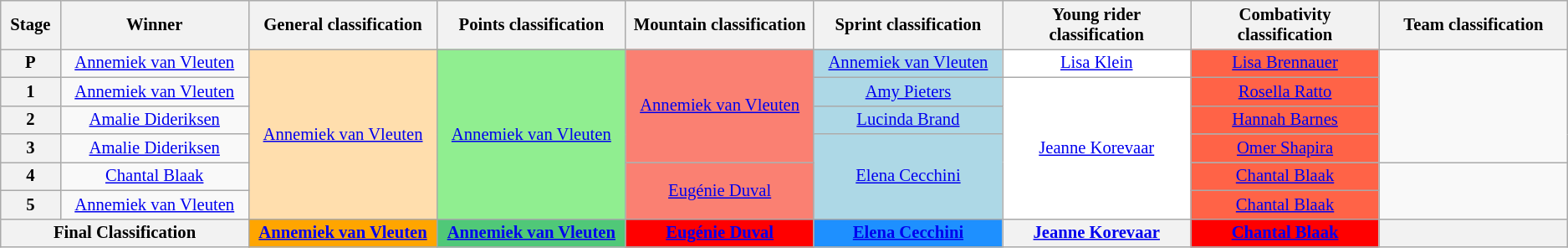<table class="wikitable" style="text-align: center; font-size:86%;">
<tr style="background-color: #efefef;">
<th width="1%">Stage</th>
<th width="7%">Winner</th>
<th width="7%">General classification<br></th>
<th width="7%">Points classification<br></th>
<th width="7%">Mountain classification<br></th>
<th width="7%">Sprint classification<br></th>
<th width="7%">Young rider classification<br></th>
<th width="7%">Combativity classification<br></th>
<th width="7%">Team classification<br></th>
</tr>
<tr>
<th>P</th>
<td><a href='#'>Annemiek van Vleuten</a></td>
<td style="background:navajowhite;" rowspan=6><a href='#'>Annemiek van Vleuten</a></td>
<td style="background:lightgreen;" rowspan=6><a href='#'>Annemiek van Vleuten</a></td>
<td style="background:salmon;" rowspan=4><a href='#'>Annemiek van Vleuten</a></td>
<td style="background:lightblue;" rowspan=1><a href='#'>Annemiek van Vleuten</a></td>
<td style="background:white;" rowspan=1><a href='#'>Lisa Klein</a></td>
<td style="background:tomato;" rowspan=1><a href='#'>Lisa Brennauer</a></td>
<td rowspan=4></td>
</tr>
<tr>
<th>1</th>
<td><a href='#'>Annemiek van Vleuten</a></td>
<td style="background:lightblue;" rowspan=1><a href='#'>Amy Pieters</a></td>
<td style="background:white;" rowspan=5><a href='#'>Jeanne Korevaar</a></td>
<td style="background:tomato;" rowspan=1><a href='#'>Rosella Ratto</a></td>
</tr>
<tr>
<th>2</th>
<td><a href='#'>Amalie Dideriksen</a></td>
<td style="background:lightblue;" rowspan=1><a href='#'>Lucinda Brand</a></td>
<td style="background:tomato;" rowspan=1><a href='#'>Hannah Barnes</a></td>
</tr>
<tr>
<th>3</th>
<td><a href='#'>Amalie Dideriksen</a></td>
<td style="background:lightblue;" rowspan=3><a href='#'>Elena Cecchini</a></td>
<td style="background:tomato;" rowspan=1><a href='#'>Omer Shapira</a></td>
</tr>
<tr>
<th>4</th>
<td><a href='#'>Chantal Blaak</a></td>
<td style="background:salmon;" rowspan=2><a href='#'>Eugénie Duval</a></td>
<td style="background:tomato;" rowspan=1><a href='#'>Chantal Blaak</a></td>
<td rowspan=2></td>
</tr>
<tr>
<th>5</th>
<td><a href='#'>Annemiek van Vleuten</a></td>
<td style="background:tomato;" rowspan=1><a href='#'>Chantal Blaak</a></td>
</tr>
<tr>
<th colspan=2><strong>Final Classification</strong></th>
<th style="background:orange;"><a href='#'>Annemiek van Vleuten</a></th>
<th style="background:#50c878;"><a href='#'>Annemiek van Vleuten</a></th>
<th style="background:red;"><a href='#'>Eugénie Duval</a></th>
<th style="background:dodgerblue;"><a href='#'>Elena Cecchini</a></th>
<th style="background:offwhite;"><a href='#'>Jeanne Korevaar</a></th>
<th style="background:red;"><a href='#'>Chantal Blaak</a></th>
<th colspan=1></th>
</tr>
</table>
